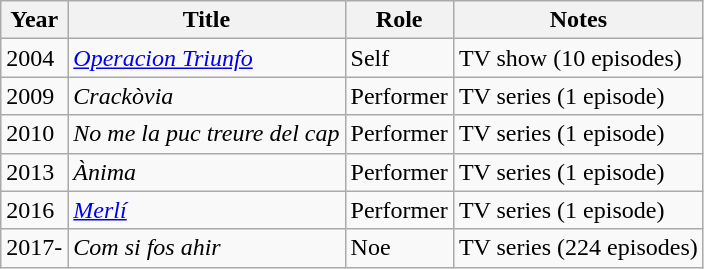<table class="wikitable">
<tr>
<th>Year</th>
<th>Title</th>
<th>Role</th>
<th>Notes</th>
</tr>
<tr>
<td>2004</td>
<td><a href='#'><em>Operacion Triunfo</em></a></td>
<td>Self</td>
<td>TV show (10 episodes)</td>
</tr>
<tr>
<td>2009</td>
<td><em>Crackòvia</em></td>
<td>Performer</td>
<td>TV series (1 episode)</td>
</tr>
<tr>
<td>2010</td>
<td><em>No me la puc treure del cap</em></td>
<td>Performer</td>
<td>TV series (1 episode)</td>
</tr>
<tr>
<td>2013</td>
<td><em>Ànima</em></td>
<td>Performer</td>
<td>TV series (1 episode)</td>
</tr>
<tr>
<td>2016</td>
<td><em><a href='#'>Merlí</a></em></td>
<td>Performer</td>
<td>TV series (1 episode)</td>
</tr>
<tr>
<td>2017-</td>
<td><em>Com si fos ahir</em></td>
<td>Noe</td>
<td>TV series (224 episodes)</td>
</tr>
</table>
